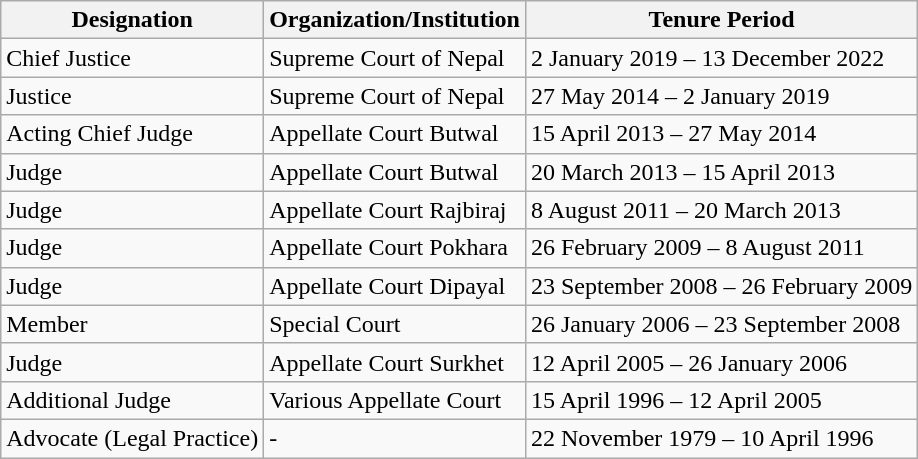<table class="wikitable">
<tr>
<th>Designation</th>
<th>Organization/Institution</th>
<th>Tenure Period</th>
</tr>
<tr>
<td>Chief Justice</td>
<td>Supreme Court of Nepal</td>
<td>2 January 2019 – 13 December 2022</td>
</tr>
<tr>
<td>Justice</td>
<td>Supreme Court of Nepal</td>
<td>27 May 2014 – 2 January 2019</td>
</tr>
<tr>
<td>Acting Chief Judge</td>
<td>Appellate Court Butwal</td>
<td>15 April 2013 – 27 May 2014</td>
</tr>
<tr>
<td>Judge</td>
<td>Appellate Court Butwal</td>
<td>20 March 2013 – 15 April 2013</td>
</tr>
<tr>
<td>Judge</td>
<td>Appellate Court Rajbiraj</td>
<td>8 August 2011 – 20 March 2013</td>
</tr>
<tr>
<td>Judge</td>
<td>Appellate Court Pokhara</td>
<td>26 February 2009 – 8 August 2011</td>
</tr>
<tr>
<td>Judge</td>
<td>Appellate Court Dipayal</td>
<td>23 September 2008 – 26 February 2009</td>
</tr>
<tr>
<td>Member</td>
<td>Special Court</td>
<td>26 January 2006 – 23 September 2008</td>
</tr>
<tr>
<td>Judge</td>
<td>Appellate Court Surkhet</td>
<td>12 April 2005 – 26 January 2006</td>
</tr>
<tr>
<td>Additional Judge</td>
<td>Various Appellate Court</td>
<td>15 April 1996 – 12 April 2005</td>
</tr>
<tr>
<td>Advocate (Legal Practice)</td>
<td>-</td>
<td>22 November 1979 – 10 April 1996</td>
</tr>
</table>
